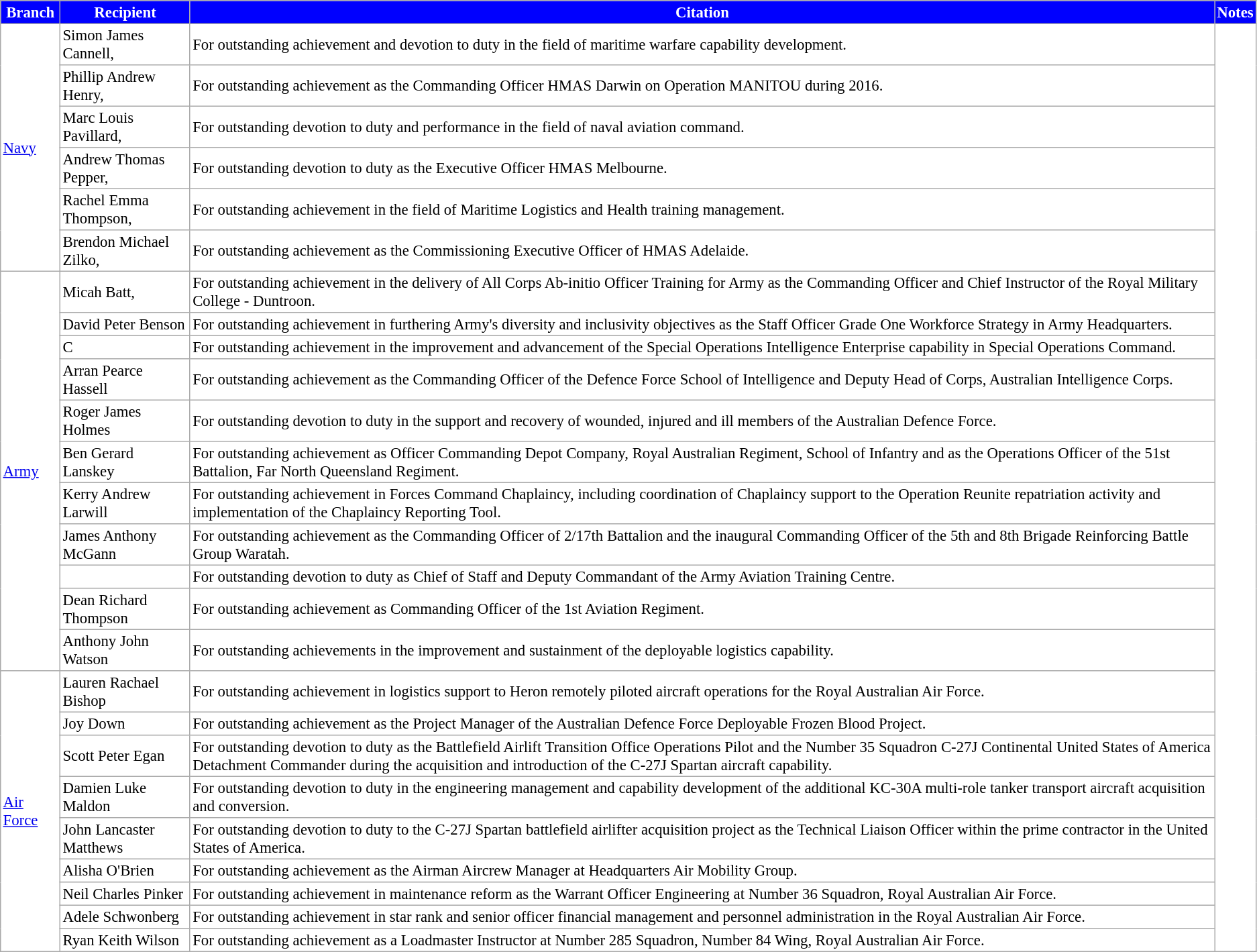<table border="2" cellpadding="2" cellspacing="0" style="margin: 1em 1em 1em 0; border: 1px #aaa solid; font-size:95%; border-collapse: collapse;">
<tr style="background: blue; color: white">
<th>Branch</th>
<th>Recipient</th>
<th>Citation</th>
<th>Notes</th>
</tr>
<tr>
<td rowspan=6><a href='#'>Navy</a></td>
<td> Simon James Cannell, </td>
<td>For outstanding achievement and devotion to duty in the field of maritime warfare capability development.</td>
<td rowspan=26></td>
</tr>
<tr>
<td> Phillip Andrew Henry, </td>
<td>For outstanding achievement as the Commanding Officer HMAS Darwin on Operation MANITOU during 2016.</td>
</tr>
<tr>
<td> Marc Louis Pavillard, </td>
<td>For outstanding devotion to duty and performance in the field of naval aviation command.</td>
</tr>
<tr>
<td> Andrew Thomas Pepper, </td>
<td>For outstanding devotion to duty as the Executive Officer HMAS Melbourne.</td>
</tr>
<tr>
<td> Rachel Emma Thompson, </td>
<td>For outstanding achievement in the field of Maritime Logistics and Health training management.</td>
</tr>
<tr>
<td> Brendon Michael Zilko, </td>
<td>For outstanding achievement as the Commissioning Executive Officer of HMAS Adelaide.</td>
</tr>
<tr>
<td rowspan=11><a href='#'>Army</a></td>
<td> Micah Batt, </td>
<td>For outstanding achievement in the delivery of All Corps Ab-initio Officer Training for Army as the Commanding Officer and Chief Instructor of the Royal Military College - Duntroon.</td>
</tr>
<tr>
<td> David Peter Benson</td>
<td>For outstanding achievement in furthering Army's diversity and inclusivity objectives as the Staff Officer Grade One Workforce Strategy in Army Headquarters.</td>
</tr>
<tr>
<td> C</td>
<td>For outstanding achievement in the improvement and advancement of the Special Operations Intelligence Enterprise capability in Special Operations Command.</td>
</tr>
<tr>
<td> Arran Pearce Hassell</td>
<td>For outstanding achievement as the Commanding Officer of the Defence Force School of Intelligence and Deputy Head of Corps, Australian Intelligence Corps.</td>
</tr>
<tr>
<td> Roger James Holmes</td>
<td>For outstanding devotion to duty in the support and recovery of wounded, injured and ill members of the Australian Defence Force.</td>
</tr>
<tr>
<td> Ben Gerard Lanskey</td>
<td>For outstanding achievement as Officer Commanding Depot Company, Royal Australian Regiment, School of Infantry and as the Operations Officer of the 51st Battalion, Far North Queensland Regiment.</td>
</tr>
<tr>
<td> Kerry Andrew Larwill</td>
<td>For outstanding achievement in Forces Command Chaplaincy, including coordination of Chaplaincy support to the Operation Reunite repatriation activity and implementation of the Chaplaincy Reporting Tool.</td>
</tr>
<tr>
<td> James Anthony McGann</td>
<td>For outstanding achievement as the Commanding Officer of 2/17th Battalion and the inaugural Commanding Officer of the 5th and 8th Brigade Reinforcing Battle Group Waratah.</td>
</tr>
<tr>
<td></td>
<td>For outstanding devotion to duty as Chief of Staff and Deputy Commandant of the Army Aviation Training Centre.</td>
</tr>
<tr>
<td> Dean Richard Thompson</td>
<td>For outstanding achievement as Commanding Officer of the 1st Aviation Regiment.</td>
</tr>
<tr>
<td> Anthony John Watson</td>
<td>For outstanding achievements in the improvement and sustainment of the deployable logistics capability.</td>
</tr>
<tr>
<td rowspan=9><a href='#'>Air Force</a></td>
<td> Lauren Rachael Bishop</td>
<td>For outstanding achievement in logistics support to Heron remotely piloted aircraft operations for the Royal Australian Air Force.</td>
</tr>
<tr>
<td> Joy Down</td>
<td>For outstanding achievement as the Project Manager of the Australian Defence Force Deployable Frozen Blood Project.</td>
</tr>
<tr>
<td> Scott Peter Egan</td>
<td>For outstanding devotion to duty as the Battlefield Airlift Transition Office Operations Pilot and the Number 35 Squadron C-27J Continental United States of America Detachment Commander during the acquisition and introduction of the C-27J Spartan aircraft capability.</td>
</tr>
<tr>
<td> Damien Luke Maldon</td>
<td>For outstanding devotion to duty in the engineering management and capability development of the additional KC-30A multi-role tanker transport aircraft acquisition and conversion.</td>
</tr>
<tr>
<td> John Lancaster Matthews</td>
<td>For outstanding devotion to duty to the C-27J Spartan battlefield airlifter acquisition project as the Technical Liaison Officer within the prime contractor in the United States of America.</td>
</tr>
<tr>
<td> Alisha O'Brien</td>
<td>For outstanding achievement as the Airman Aircrew Manager at Headquarters Air Mobility Group.</td>
</tr>
<tr>
<td> Neil Charles Pinker</td>
<td>For outstanding achievement in maintenance reform as the Warrant Officer Engineering at Number 36 Squadron, Royal Australian Air Force.</td>
</tr>
<tr>
<td> Adele Schwonberg</td>
<td>For outstanding achievement in star rank and senior officer financial management and personnel administration in the Royal Australian Air Force.</td>
</tr>
<tr>
<td> Ryan Keith Wilson</td>
<td>For outstanding achievement as a Loadmaster Instructor at Number 285 Squadron, Number 84 Wing, Royal Australian Air Force.</td>
</tr>
</table>
